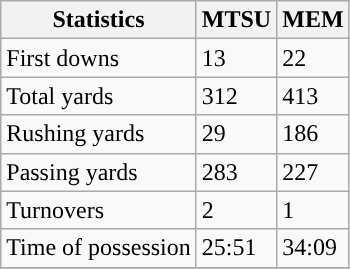<table class="wikitable">
<tr>
<th>Statistics</th>
<th>MTSU</th>
<th>MEM</th>
</tr>
<tr>
<td>First downs</td>
<td>13</td>
<td>22</td>
</tr>
<tr>
<td>Total yards</td>
<td>312</td>
<td>413</td>
</tr>
<tr>
<td>Rushing yards</td>
<td>29</td>
<td>186</td>
</tr>
<tr>
<td>Passing yards</td>
<td>283</td>
<td>227</td>
</tr>
<tr>
<td>Turnovers</td>
<td>2</td>
<td>1</td>
</tr>
<tr>
<td>Time of possession</td>
<td>25:51</td>
<td>34:09</td>
</tr>
<tr>
</tr>
</table>
